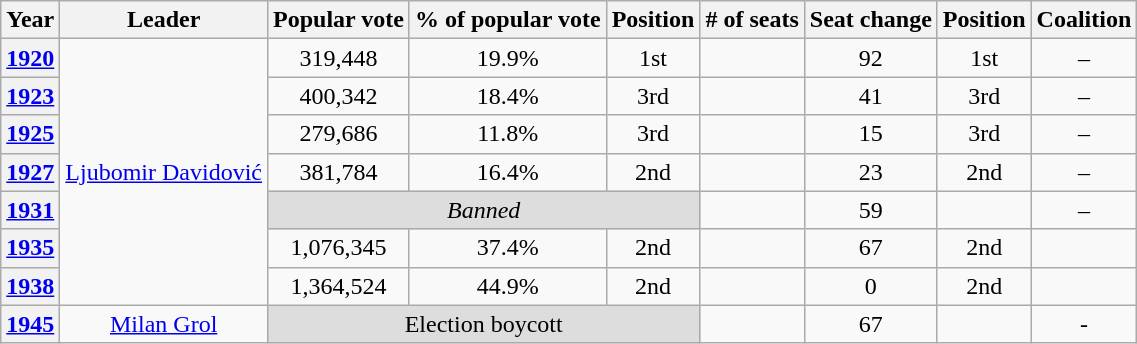<table class="wikitable sortable" style="text-align:center">
<tr>
<th>Year</th>
<th>Leader</th>
<th>Popular vote</th>
<th>% of popular vote</th>
<th>Position</th>
<th># of seats</th>
<th>Seat change</th>
<th>Position</th>
<th>Coalition</th>
</tr>
<tr>
<th><a href='#'>1920</a></th>
<td rowspan="7" align="center"><a href='#'>Ljubomir Davidović</a></td>
<td>319,448</td>
<td>19.9%</td>
<td> 1st</td>
<td></td>
<td> 92</td>
<td> 1st</td>
<td>–</td>
</tr>
<tr>
<th><a href='#'>1923</a></th>
<td>400,342</td>
<td>18.4%</td>
<td> 3rd</td>
<td></td>
<td> 41</td>
<td> 3rd</td>
<td>–</td>
</tr>
<tr>
<th><a href='#'>1925</a></th>
<td>279,686</td>
<td>11.8%</td>
<td> 3rd</td>
<td></td>
<td> 15</td>
<td> 3rd</td>
<td>–</td>
</tr>
<tr>
<th><a href='#'>1927</a></th>
<td>381,784</td>
<td>16.4%</td>
<td> 2nd</td>
<td></td>
<td> 23</td>
<td> 2nd</td>
<td>–</td>
</tr>
<tr>
<th><a href='#'>1931</a></th>
<td colspan="3" style="background:#ddd;"><em>Banned</em></td>
<td></td>
<td> 59</td>
<td></td>
<td>–</td>
</tr>
<tr>
<th><a href='#'>1935</a></th>
<td>1,076,345</td>
<td>37.4%</td>
<td> 2nd</td>
<td></td>
<td> 67</td>
<td> 2nd</td>
<td><small></small></td>
</tr>
<tr>
<th><a href='#'>1938</a></th>
<td>1,364,524</td>
<td>44.9%</td>
<td> 2nd</td>
<td></td>
<td> 0</td>
<td> 2nd</td>
<td><small></small></td>
</tr>
<tr>
<th><a href='#'>1945</a></th>
<td><a href='#'>Milan Grol</a></td>
<td colspan="3" style="background:#ddd;">Election boycott</td>
<td></td>
<td> 67</td>
<td></td>
<td>-</td>
</tr>
</table>
